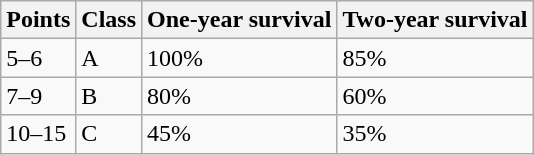<table class="wikitable" style="border-collapse:collapse">
<tr>
<th>Points</th>
<th>Class</th>
<th>One-year survival</th>
<th>Two-year survival</th>
</tr>
<tr>
<td>5–6</td>
<td>A</td>
<td>100%</td>
<td>85%</td>
</tr>
<tr>
<td>7–9</td>
<td>B</td>
<td>80%</td>
<td>60%</td>
</tr>
<tr>
<td>10–15</td>
<td>C</td>
<td>45%</td>
<td>35%</td>
</tr>
</table>
